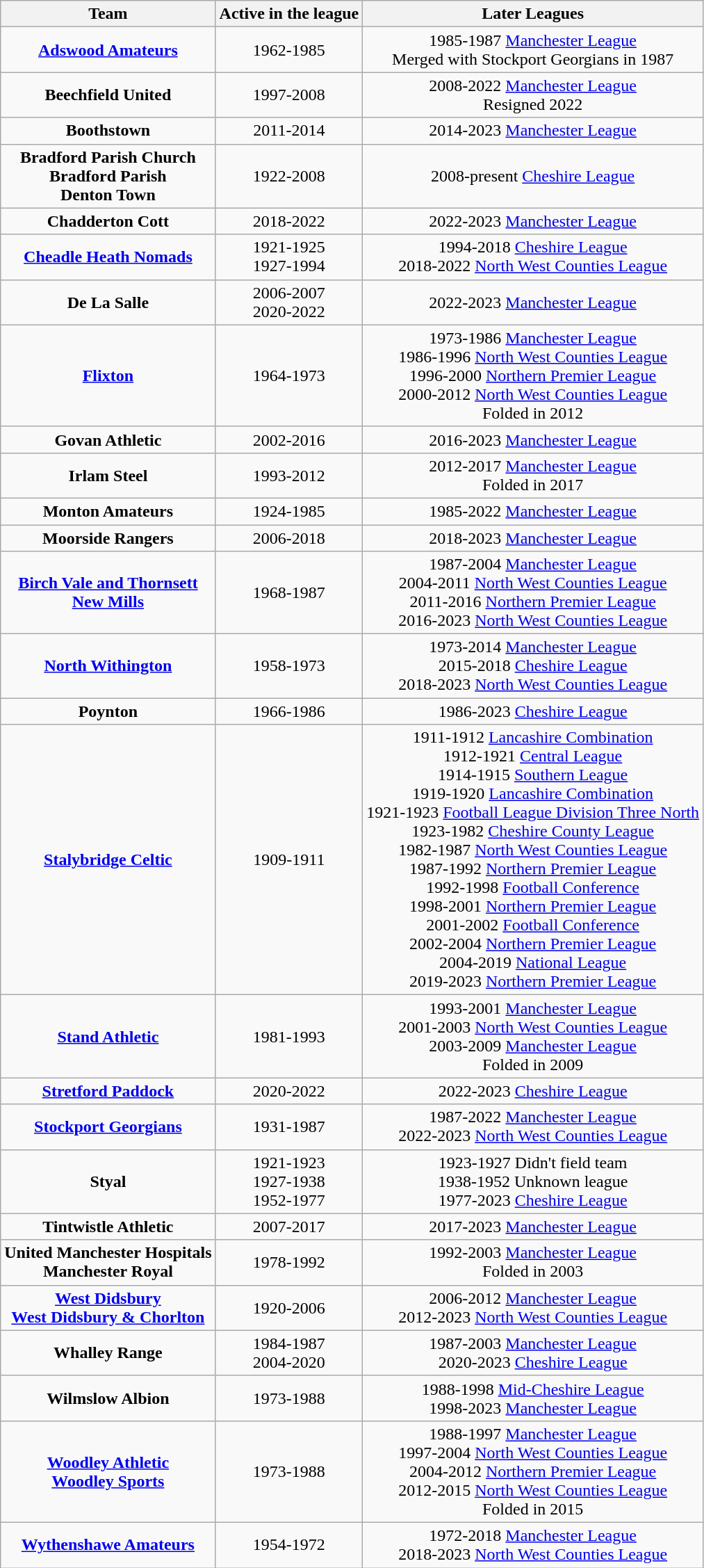<table class="wikitable" style="text-align: center">
<tr>
<th>Team</th>
<th>Active in the league</th>
<th>Later Leagues</th>
</tr>
<tr>
<td><strong><a href='#'>Adswood Amateurs</a></strong></td>
<td>1962-1985</td>
<td>1985-1987 <a href='#'>Manchester League</a><br>Merged with Stockport Georgians in 1987</td>
</tr>
<tr>
<td><strong>Beechfield United</strong><br></td>
<td>1997-2008</td>
<td>2008-2022 <a href='#'>Manchester League</a><br>Resigned 2022</td>
</tr>
<tr>
<td><strong>Boothstown</strong></td>
<td>2011-2014</td>
<td>2014-2023 <a href='#'>Manchester League</a><br></td>
</tr>
<tr>
<td><strong>Bradford Parish Church<br>Bradford Parish<br>Denton Town</strong><br></td>
<td>1922-2008</td>
<td>2008-present <a href='#'>Cheshire League</a><br></td>
</tr>
<tr>
<td><strong>Chadderton Cott</strong></td>
<td>2018-2022</td>
<td>2022-2023 <a href='#'>Manchester League</a></td>
</tr>
<tr>
<td><strong><a href='#'>Cheadle Heath Nomads</a></strong></td>
<td>1921-1925<br>1927-1994</td>
<td>1994-2018 <a href='#'>Cheshire League</a><br>2018-2022 <a href='#'>North West Counties League</a></td>
</tr>
<tr>
<td><strong>De La Salle</strong></td>
<td>2006-2007<br>2020-2022</td>
<td>2022-2023 <a href='#'>Manchester League</a></td>
</tr>
<tr>
<td><strong><a href='#'>Flixton</a></strong></td>
<td>1964-1973</td>
<td>1973-1986 <a href='#'>Manchester League</a><br>1986-1996 <a href='#'>North West Counties League</a><br>1996-2000 <a href='#'>Northern Premier League</a><br>2000-2012 <a href='#'>North West Counties League</a><br>Folded in 2012</td>
</tr>
<tr>
<td><strong>Govan Athletic</strong></td>
<td>2002-2016</td>
<td>2016-2023 <a href='#'>Manchester League</a><br></td>
</tr>
<tr>
<td><strong>Irlam Steel</strong></td>
<td>1993-2012</td>
<td>2012-2017 <a href='#'>Manchester League</a><br>Folded in 2017</td>
</tr>
<tr>
<td><strong>Monton Amateurs</strong></td>
<td>1924-1985</td>
<td>1985-2022 <a href='#'>Manchester League</a><br></td>
</tr>
<tr>
<td><strong>Moorside Rangers</strong></td>
<td>2006-2018</td>
<td>2018-2023 <a href='#'>Manchester League</a><br></td>
</tr>
<tr>
<td><strong><a href='#'>Birch Vale and Thornsett<br>New Mills</a></strong><br></td>
<td>1968-1987</td>
<td>1987-2004 <a href='#'>Manchester League</a><br>2004-2011 <a href='#'>North West Counties League</a><br>2011-2016 <a href='#'>Northern Premier League</a><br>2016-2023 <a href='#'>North West Counties League</a></td>
</tr>
<tr>
<td><strong><a href='#'>North Withington</a></strong><br></td>
<td>1958-1973</td>
<td>1973-2014 <a href='#'>Manchester League</a> <br>2015-2018 <a href='#'>Cheshire League</a><br>2018-2023 <a href='#'>North West Counties League</a></td>
</tr>
<tr>
<td><strong>Poynton</strong></td>
<td>1966-1986</td>
<td>1986-2023 <a href='#'>Cheshire League</a><br></td>
</tr>
<tr>
<td><strong><a href='#'>Stalybridge Celtic</a></strong></td>
<td>1909-1911</td>
<td>1911-1912 <a href='#'>Lancashire Combination</a><br>1912-1921 <a href='#'>Central League</a><br>1914-1915 <a href='#'>Southern League</a><br>1919-1920 <a href='#'>Lancashire Combination</a><br>1921-1923 <a href='#'>Football League Division Three North</a><br>1923-1982 <a href='#'>Cheshire County League</a><br>1982-1987 <a href='#'>North West Counties League</a><br>1987-1992 <a href='#'>Northern Premier League</a><br>1992-1998 <a href='#'>Football Conference</a><br>1998-2001 <a href='#'>Northern Premier League</a><br>2001-2002 <a href='#'>Football Conference</a><br>2002-2004 <a href='#'>Northern Premier League</a><br>2004-2019 <a href='#'>National League</a><br>2019-2023 <a href='#'>Northern Premier League</a></td>
</tr>
<tr>
<td><strong><a href='#'>Stand Athletic</a></strong></td>
<td>1981-1993</td>
<td>1993-2001 <a href='#'>Manchester League</a><br>2001-2003 <a href='#'>North West Counties League</a><br>2003-2009 <a href='#'>Manchester League</a><br>Folded in 2009</td>
</tr>
<tr>
<td><strong><a href='#'>Stretford Paddock</a></strong></td>
<td>2020-2022</td>
<td>2022-2023 <a href='#'>Cheshire League</a></td>
</tr>
<tr>
<td><strong><a href='#'>Stockport Georgians</a></strong></td>
<td>1931-1987</td>
<td>1987-2022 <a href='#'>Manchester League</a><br>2022-2023 <a href='#'>North West Counties League</a></td>
</tr>
<tr>
<td><strong>Styal</strong></td>
<td>1921-1923<br>1927-1938<br>1952-1977</td>
<td>1923-1927 Didn't field team<br>1938-1952 Unknown league<br>1977-2023 <a href='#'>Cheshire League</a></td>
</tr>
<tr>
<td><strong>Tintwistle Athletic</strong></td>
<td>2007-2017</td>
<td>2017-2023 <a href='#'>Manchester League</a><br></td>
</tr>
<tr>
<td><strong>United Manchester Hospitals<br>Manchester Royal<br></strong></td>
<td>1978-1992</td>
<td>1992-2003 <a href='#'>Manchester League</a><br>Folded in 2003</td>
</tr>
<tr>
<td><strong><a href='#'>West Didsbury<br>West Didsbury & Chorlton</a></strong><br></td>
<td>1920-2006</td>
<td>2006-2012 <a href='#'>Manchester League</a><br>2012-2023 <a href='#'>North West Counties League</a></td>
</tr>
<tr>
<td><strong>Whalley Range</strong></td>
<td>1984-1987<br>2004-2020</td>
<td>1987-2003 <a href='#'>Manchester League</a><br>2020-2023 <a href='#'>Cheshire League</a><br></td>
</tr>
<tr>
<td><strong>Wilmslow Albion</strong></td>
<td>1973-1988</td>
<td>1988-1998 <a href='#'>Mid-Cheshire League</a><br>1998-2023 <a href='#'>Manchester League</a><br></td>
</tr>
<tr>
<td><strong><a href='#'>Woodley Athletic<br>Woodley Sports</a></strong><br></td>
<td>1973-1988</td>
<td>1988-1997 <a href='#'>Manchester League</a><br>1997-2004 <a href='#'>North West Counties League</a><br>2004-2012 <a href='#'>Northern Premier League</a><br>2012-2015 <a href='#'>North West Counties League</a><br>Folded in 2015</td>
</tr>
<tr>
<td><strong><a href='#'>Wythenshawe Amateurs</a></strong></td>
<td>1954-1972</td>
<td>1972-2018 <a href='#'>Manchester League</a><br>2018-2023 <a href='#'>North West Counties League</a></td>
</tr>
</table>
